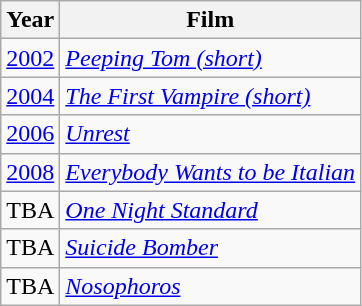<table class="wikitable">
<tr>
<th>Year</th>
<th>Film</th>
</tr>
<tr>
<td><a href='#'>2002</a></td>
<td><em><a href='#'>Peeping Tom (short)</a></em></td>
</tr>
<tr>
<td><a href='#'>2004</a></td>
<td><em><a href='#'>The First Vampire (short)</a></em></td>
</tr>
<tr>
<td><a href='#'>2006</a></td>
<td><em><a href='#'>Unrest</a></em></td>
</tr>
<tr>
<td><a href='#'>2008</a></td>
<td><em><a href='#'>Everybody Wants to be Italian</a></em></td>
</tr>
<tr>
<td>TBA</td>
<td><em><a href='#'>One Night Standard</a></em></td>
</tr>
<tr>
<td>TBA</td>
<td><em><a href='#'>Suicide Bomber</a></em></td>
</tr>
<tr>
<td>TBA</td>
<td><em><a href='#'>Nosophoros</a></em></td>
</tr>
</table>
